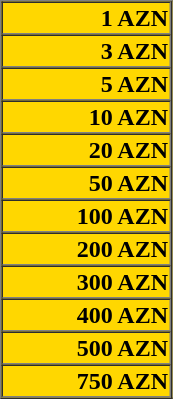<table border=1 cellspacing=0 cellpadding=1 width=115px style="background:gold;color:#0;text-align:right">
<tr>
<th>1 AZN</th>
</tr>
<tr>
<th>3 AZN</th>
</tr>
<tr>
<th>5 AZN</th>
</tr>
<tr>
<th>10 AZN</th>
</tr>
<tr>
<th>20 AZN</th>
</tr>
<tr>
<th>50 AZN</th>
</tr>
<tr>
<th>100 AZN</th>
</tr>
<tr>
<th>200 AZN</th>
</tr>
<tr>
<th>300 AZN</th>
</tr>
<tr>
<th>400 AZN</th>
</tr>
<tr>
<th>500 AZN</th>
</tr>
<tr>
<th>750 AZN</th>
</tr>
</table>
